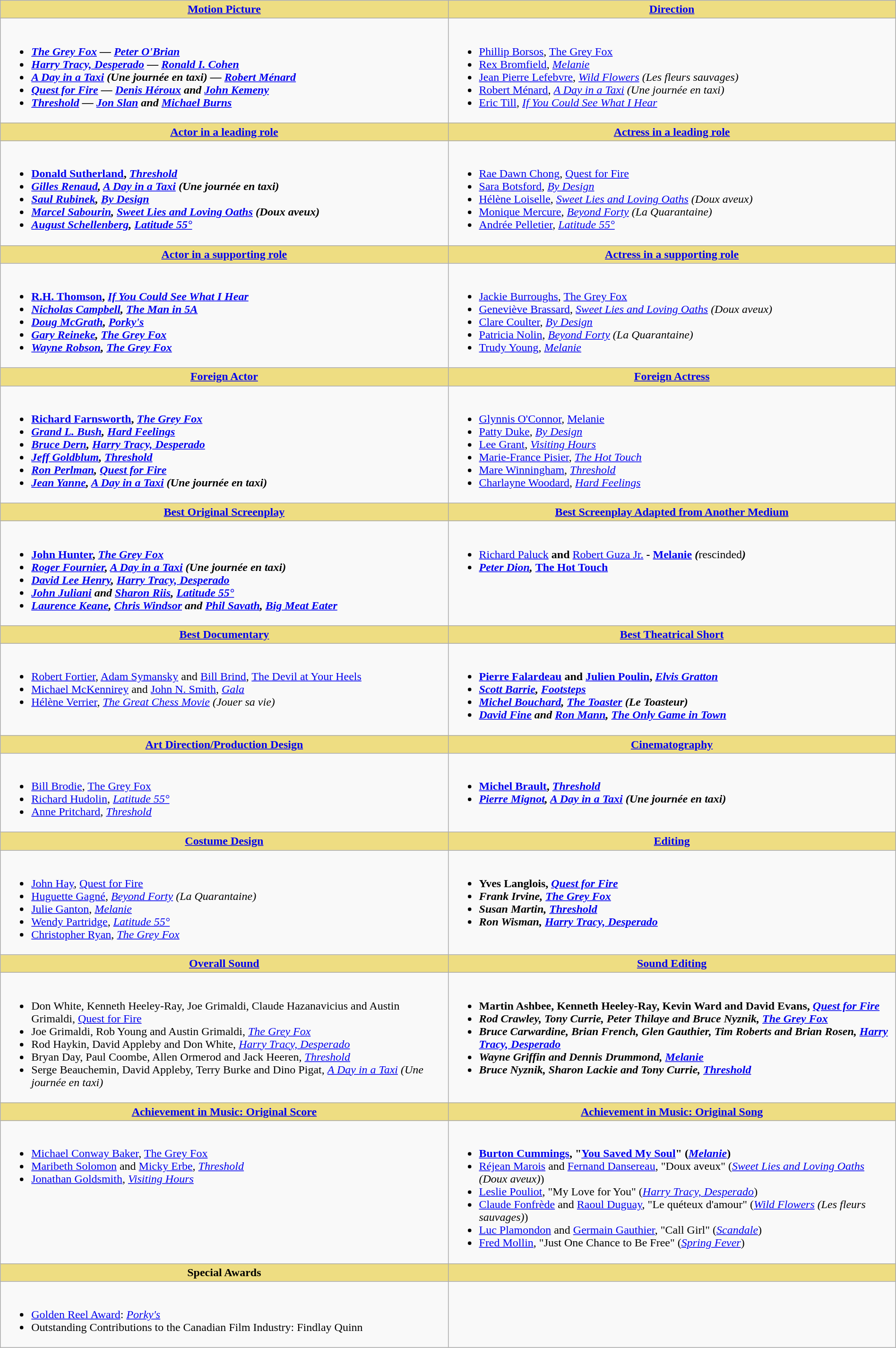<table class=wikitable width="100%">
<tr>
<th style="background:#EEDD82; width:50%"><a href='#'>Motion Picture</a></th>
<th style="background:#EEDD82; width:50%"><a href='#'>Direction</a></th>
</tr>
<tr>
<td valign="top"><br><ul><li> <strong><em><a href='#'>The Grey Fox</a><em> — <a href='#'>Peter O'Brian</a><strong></li><li></em><a href='#'>Harry Tracy, Desperado</a><em> — <a href='#'>Ronald I. Cohen</a></li><li></em><a href='#'>A Day in a Taxi</a> (Une journée en taxi)<em> — <a href='#'>Robert Ménard</a></li><li></em><a href='#'>Quest for Fire</a><em> — <a href='#'>Denis Héroux</a> and <a href='#'>John Kemeny</a></li><li></em><a href='#'>Threshold</a><em> — <a href='#'>Jon Slan</a> and <a href='#'>Michael Burns</a></li></ul></td>
<td valign="top"><br><ul><li> </strong><a href='#'>Phillip Borsos</a>, </em><a href='#'>The Grey Fox</a></em></strong></li><li><a href='#'>Rex Bromfield</a>, <em><a href='#'>Melanie</a></em></li><li><a href='#'>Jean Pierre Lefebvre</a>, <em><a href='#'>Wild Flowers</a> (Les fleurs sauvages)</em></li><li><a href='#'>Robert Ménard</a>, <em><a href='#'>A Day in a Taxi</a> (Une journée en taxi)</em></li><li><a href='#'>Eric Till</a>, <em><a href='#'>If You Could See What I Hear</a></em></li></ul></td>
</tr>
<tr>
<th style="background:#EEDD82; width:50%"><a href='#'>Actor in a leading role</a></th>
<th style="background:#EEDD82; width:50%"><a href='#'>Actress in a leading role</a></th>
</tr>
<tr>
<td valign="top"><br><ul><li> <strong><a href='#'>Donald Sutherland</a>, <em><a href='#'>Threshold</a><strong><em></li><li><a href='#'>Gilles Renaud</a>, </em><a href='#'>A Day in a Taxi</a> (Une journée en taxi)<em></li><li><a href='#'>Saul Rubinek</a>, </em><a href='#'>By Design</a><em></li><li><a href='#'>Marcel Sabourin</a>, </em><a href='#'>Sweet Lies and Loving Oaths</a> (Doux aveux)<em></li><li><a href='#'>August Schellenberg</a>, </em><a href='#'>Latitude 55°</a><em></li></ul></td>
<td valign="top"><br><ul><li> </strong><a href='#'>Rae Dawn Chong</a>, </em><a href='#'>Quest for Fire</a></em></strong></li><li><a href='#'>Sara Botsford</a>, <em><a href='#'>By Design</a></em></li><li><a href='#'>Hélène Loiselle</a>, <em><a href='#'>Sweet Lies and Loving Oaths</a> (Doux aveux)</em></li><li><a href='#'>Monique Mercure</a>, <em><a href='#'>Beyond Forty</a> (La Quarantaine)</em></li><li><a href='#'>Andrée Pelletier</a>, <em><a href='#'>Latitude 55°</a></em></li></ul></td>
</tr>
<tr>
<th style="background:#EEDD82; width:50%"><a href='#'>Actor in a supporting role</a></th>
<th style="background:#EEDD82; width:50%"><a href='#'>Actress in a supporting role</a></th>
</tr>
<tr>
<td valign="top"><br><ul><li> <strong><a href='#'>R.H. Thomson</a>, <em><a href='#'>If You Could See What I Hear</a><strong><em></li><li><a href='#'>Nicholas Campbell</a>, </em><a href='#'>The Man in 5A</a><em></li><li><a href='#'>Doug McGrath</a>, </em><a href='#'>Porky's</a><em></li><li><a href='#'>Gary Reineke</a>, </em><a href='#'>The Grey Fox</a><em></li><li><a href='#'>Wayne Robson</a>, </em><a href='#'>The Grey Fox</a><em></li></ul></td>
<td valign="top"><br><ul><li> </strong><a href='#'>Jackie Burroughs</a>, </em><a href='#'>The Grey Fox</a></em></strong></li><li><a href='#'>Geneviève Brassard</a>, <em><a href='#'>Sweet Lies and Loving Oaths</a> (Doux aveux)</em></li><li><a href='#'>Clare Coulter</a>, <em><a href='#'>By Design</a></em></li><li><a href='#'>Patricia Nolin</a>, <em><a href='#'>Beyond Forty</a> (La Quarantaine)</em></li><li><a href='#'>Trudy Young</a>, <em><a href='#'>Melanie</a></em></li></ul></td>
</tr>
<tr>
<th style="background:#EEDD82; width:50%"><a href='#'>Foreign Actor</a></th>
<th style="background:#EEDD82; width:50%"><a href='#'>Foreign Actress</a></th>
</tr>
<tr>
<td valign="top"><br><ul><li> <strong><a href='#'>Richard Farnsworth</a>, <em><a href='#'>The Grey Fox</a><strong><em></li><li><a href='#'>Grand L. Bush</a>, </em><a href='#'>Hard Feelings</a><em></li><li><a href='#'>Bruce Dern</a>, </em><a href='#'>Harry Tracy, Desperado</a><em></li><li><a href='#'>Jeff Goldblum</a>, </em><a href='#'>Threshold</a><em></li><li><a href='#'>Ron Perlman</a>, </em><a href='#'>Quest for Fire</a><em></li><li><a href='#'>Jean Yanne</a>, </em><a href='#'>A Day in a Taxi</a> (Une journée en taxi)<em></li></ul></td>
<td valign="top"><br><ul><li> </strong><a href='#'>Glynnis O'Connor</a>, </em><a href='#'>Melanie</a></em></strong></li><li><a href='#'>Patty Duke</a>, <em><a href='#'>By Design</a></em></li><li><a href='#'>Lee Grant</a>, <em><a href='#'>Visiting Hours</a></em></li><li><a href='#'>Marie-France Pisier</a>, <em><a href='#'>The Hot Touch</a></em></li><li><a href='#'>Mare Winningham</a>, <em><a href='#'>Threshold</a></em></li><li><a href='#'>Charlayne Woodard</a>, <em><a href='#'>Hard Feelings</a></em></li></ul></td>
</tr>
<tr>
<th style="background:#EEDD82; width:50%"><a href='#'>Best Original Screenplay</a></th>
<th style="background:#EEDD82; width:50%"><a href='#'>Best Screenplay Adapted from Another Medium</a></th>
</tr>
<tr>
<td valign="top"><br><ul><li> <strong><a href='#'>John Hunter</a>, <em><a href='#'>The Grey Fox</a><strong><em></li><li><a href='#'>Roger Fournier</a>, </em><a href='#'>A Day in a Taxi</a> (Une journée en taxi)<em></li><li><a href='#'>David Lee Henry</a>, </em><a href='#'>Harry Tracy, Desperado</a><em></li><li><a href='#'>John Juliani</a> and <a href='#'>Sharon Riis</a>, </em><a href='#'>Latitude 55°</a><em></li><li><a href='#'>Laurence Keane</a>, <a href='#'>Chris Windsor</a> and <a href='#'>Phil Savath</a>, </em><a href='#'>Big Meat Eater</a><em></li></ul></td>
<td valign="top"><br><ul><li> </strong><a href='#'>Richard Paluck</a><strong> and </strong><a href='#'>Robert Guza Jr.</a><strong> - </em><a href='#'>Melanie</a><em> (</em></strong>rescinded<strong><em>)</li><li><a href='#'>Peter Dion</a>, </em><a href='#'>The Hot Touch</a><em></li></ul></td>
</tr>
<tr>
<th style="background:#EEDD82; width:50%"><a href='#'>Best Documentary</a></th>
<th style="background:#EEDD82; width:50%"><a href='#'>Best Theatrical Short</a></th>
</tr>
<tr>
<td valign="top"><br><ul><li> </strong><a href='#'>Robert Fortier</a>, <a href='#'>Adam Symansky</a> and <a href='#'>Bill Brind</a>, </em><a href='#'>The Devil at Your Heels</a></em></strong></li><li><a href='#'>Michael McKennirey</a> and <a href='#'>John N. Smith</a>, <em><a href='#'>Gala</a></em></li><li><a href='#'>Hélène Verrier</a>, <em><a href='#'>The Great Chess Movie</a> (Jouer sa vie)</em></li></ul></td>
<td valign="top"><br><ul><li> <strong><a href='#'>Pierre Falardeau</a> and <a href='#'>Julien Poulin</a>, <em><a href='#'>Elvis Gratton</a><strong><em></li><li><a href='#'>Scott Barrie</a>, </em><a href='#'>Footsteps</a><em></li><li><a href='#'>Michel Bouchard</a>, </em><a href='#'>The Toaster</a> (Le Toasteur)<em></li><li><a href='#'>David Fine</a> and <a href='#'>Ron Mann</a>, </em><a href='#'>The Only Game in Town</a><em></li></ul></td>
</tr>
<tr>
<th style="background:#EEDD82; width:50%"><a href='#'>Art Direction/Production Design</a></th>
<th style="background:#EEDD82; width:50%"><a href='#'>Cinematography</a></th>
</tr>
<tr>
<td valign="top"><br><ul><li> </strong><a href='#'>Bill Brodie</a>, </em><a href='#'>The Grey Fox</a></em></strong></li><li><a href='#'>Richard Hudolin</a>, <em><a href='#'>Latitude 55°</a></em></li><li><a href='#'>Anne Pritchard</a>, <em><a href='#'>Threshold</a></em></li></ul></td>
<td valign="top"><br><ul><li> <strong><a href='#'>Michel Brault</a>, <em><a href='#'>Threshold</a><strong><em></li><li><a href='#'>Pierre Mignot</a>, </em><a href='#'>A Day in a Taxi</a> (Une journée en taxi)<em></li></ul></td>
</tr>
<tr>
<th style="background:#EEDD82; width:50%"><a href='#'>Costume Design</a></th>
<th style="background:#EEDD82; width:50%"><a href='#'>Editing</a></th>
</tr>
<tr>
<td valign="top"><br><ul><li> </strong><a href='#'>John Hay</a>, </em><a href='#'>Quest for Fire</a></em></strong></li><li><a href='#'>Huguette Gagné</a>, <em><a href='#'>Beyond Forty</a> (La Quarantaine)</em></li><li><a href='#'>Julie Ganton</a>, <em><a href='#'>Melanie</a></em></li><li><a href='#'>Wendy Partridge</a>, <em><a href='#'>Latitude 55°</a></em></li><li><a href='#'>Christopher Ryan</a>, <em><a href='#'>The Grey Fox</a></em></li></ul></td>
<td valign="top"><br><ul><li> <strong>Yves Langlois, <em><a href='#'>Quest for Fire</a><strong><em></li><li>Frank Irvine, </em><a href='#'>The Grey Fox</a><em></li><li>Susan Martin, </em><a href='#'>Threshold</a><em></li><li>Ron Wisman, </em><a href='#'>Harry Tracy, Desperado</a><em></li></ul></td>
</tr>
<tr>
<th style="background:#EEDD82; width:50%"><a href='#'>Overall Sound</a></th>
<th style="background:#EEDD82; width:50%"><a href='#'>Sound Editing</a></th>
</tr>
<tr>
<td valign="top"><br><ul><li> </strong>Don White, Kenneth Heeley-Ray, Joe Grimaldi, Claude Hazanavicius and Austin Grimaldi, </em><a href='#'>Quest for Fire</a></em></strong></li><li>Joe Grimaldi, Rob Young and Austin Grimaldi, <em><a href='#'>The Grey Fox</a></em></li><li>Rod Haykin, David Appleby and Don White, <em><a href='#'>Harry Tracy, Desperado</a></em></li><li>Bryan Day, Paul Coombe, Allen Ormerod and Jack Heeren, <em><a href='#'>Threshold</a></em></li><li>Serge Beauchemin, David Appleby, Terry Burke and Dino Pigat, <em><a href='#'>A Day in a Taxi</a> (Une journée en taxi)</em></li></ul></td>
<td valign="top"><br><ul><li> <strong>Martin Ashbee, Kenneth Heeley-Ray, Kevin Ward and David Evans, <em><a href='#'>Quest for Fire</a><strong><em></li><li>Rod Crawley, Tony Currie, Peter Thilaye and Bruce Nyznik, </em><a href='#'>The Grey Fox</a><em></li><li>Bruce Carwardine, Brian French, Glen Gauthier, Tim Roberts and Brian Rosen, </em><a href='#'>Harry Tracy, Desperado</a><em></li><li>Wayne Griffin and Dennis Drummond, </em><a href='#'>Melanie</a><em></li><li>Bruce Nyznik, Sharon Lackie and Tony Currie, </em><a href='#'>Threshold</a><em></li></ul></td>
</tr>
<tr>
<th style="background:#EEDD82; width:50%"><a href='#'>Achievement in Music: Original Score</a></th>
<th style="background:#EEDD82; width:50%"><a href='#'>Achievement in Music: Original Song</a></th>
</tr>
<tr>
<td valign="top"><br><ul><li> </strong><a href='#'>Michael Conway Baker</a>, </em><a href='#'>The Grey Fox</a></em></strong></li><li><a href='#'>Maribeth Solomon</a> and <a href='#'>Micky Erbe</a>, <em><a href='#'>Threshold</a></em></li><li><a href='#'>Jonathan Goldsmith</a>, <em><a href='#'>Visiting Hours</a></em></li></ul></td>
<td valign="top"><br><ul><li> <strong><a href='#'>Burton Cummings</a>, "<a href='#'>You Saved My Soul</a>" (<em><a href='#'>Melanie</a></em>)</strong></li><li><a href='#'>Réjean Marois</a> and <a href='#'>Fernand Dansereau</a>, "Doux aveux" (<em><a href='#'>Sweet Lies and Loving Oaths</a> (Doux aveux)</em>)</li><li><a href='#'>Leslie Pouliot</a>, "My Love for You" (<em><a href='#'>Harry Tracy, Desperado</a></em>)</li><li><a href='#'>Claude Fonfrède</a> and <a href='#'>Raoul Duguay</a>, "Le quéteux d'amour" (<em><a href='#'>Wild Flowers</a> (Les fleurs sauvages)</em>)</li><li><a href='#'>Luc Plamondon</a> and <a href='#'>Germain Gauthier</a>, "Call Girl" (<em><a href='#'>Scandale</a></em>)</li><li><a href='#'>Fred Mollin</a>, "Just One Chance to Be Free" (<em><a href='#'>Spring Fever</a></em>)</li></ul></td>
</tr>
<tr>
<th style="background:#EEDD82; width:50%">Special Awards</th>
<th style="background:#EEDD82; width:50%"></th>
</tr>
<tr>
<td valign="top"><br><ul><li><a href='#'>Golden Reel Award</a>: <em><a href='#'>Porky's</a></em></li><li>Outstanding Contributions to the Canadian Film Industry: Findlay Quinn</li></ul></td>
</tr>
</table>
